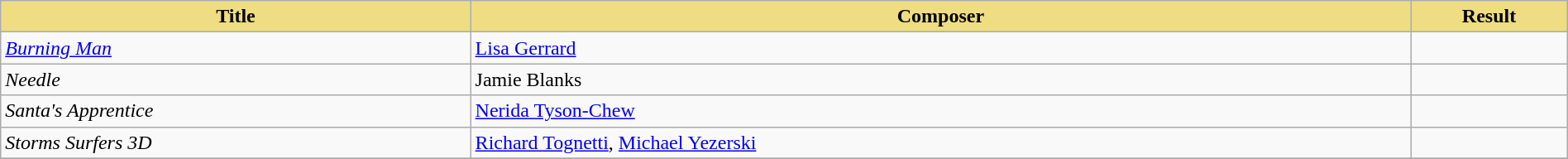<table class="wikitable" width=100%>
<tr>
<th style="width:30%;background:#EEDD82;">Title</th>
<th style="width:60%;background:#EEDD82;">Composer</th>
<th style="width:10%;background:#EEDD82;">Result<br></th>
</tr>
<tr>
<td><em><a href='#'>Burning Man</a></em></td>
<td><a href='#'>Lisa Gerrard</a></td>
<td></td>
</tr>
<tr>
<td><em>Needle</em></td>
<td>Jamie Blanks</td>
<td></td>
</tr>
<tr>
<td><em>Santa's Apprentice</em></td>
<td><a href='#'>Nerida Tyson-Chew</a></td>
<td></td>
</tr>
<tr>
<td><em>Storms Surfers 3D</em></td>
<td><a href='#'>Richard Tognetti</a>, <a href='#'>Michael Yezerski</a></td>
<td></td>
</tr>
<tr>
</tr>
</table>
